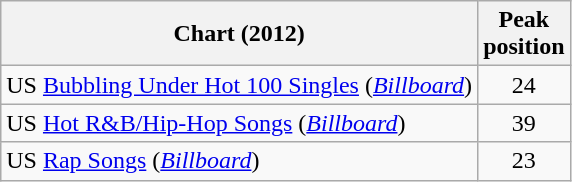<table class="wikitable sortable plainrowheaders" style="text-align:center;">
<tr>
<th scope="col">Chart (2012)</th>
<th scope="col">Peak<br>position</th>
</tr>
<tr>
<td align="left">US <a href='#'>Bubbling Under Hot 100 Singles</a> (<em><a href='#'>Billboard</a></em>)</td>
<td style="text-align:center;">24</td>
</tr>
<tr>
<td align="left">US <a href='#'>Hot R&B/Hip-Hop Songs</a> (<em><a href='#'>Billboard</a></em>)</td>
<td style="text-align:center;">39</td>
</tr>
<tr>
<td align="left">US <a href='#'>Rap Songs</a> (<em><a href='#'>Billboard</a></em>)</td>
<td style="text-align:center;">23</td>
</tr>
</table>
